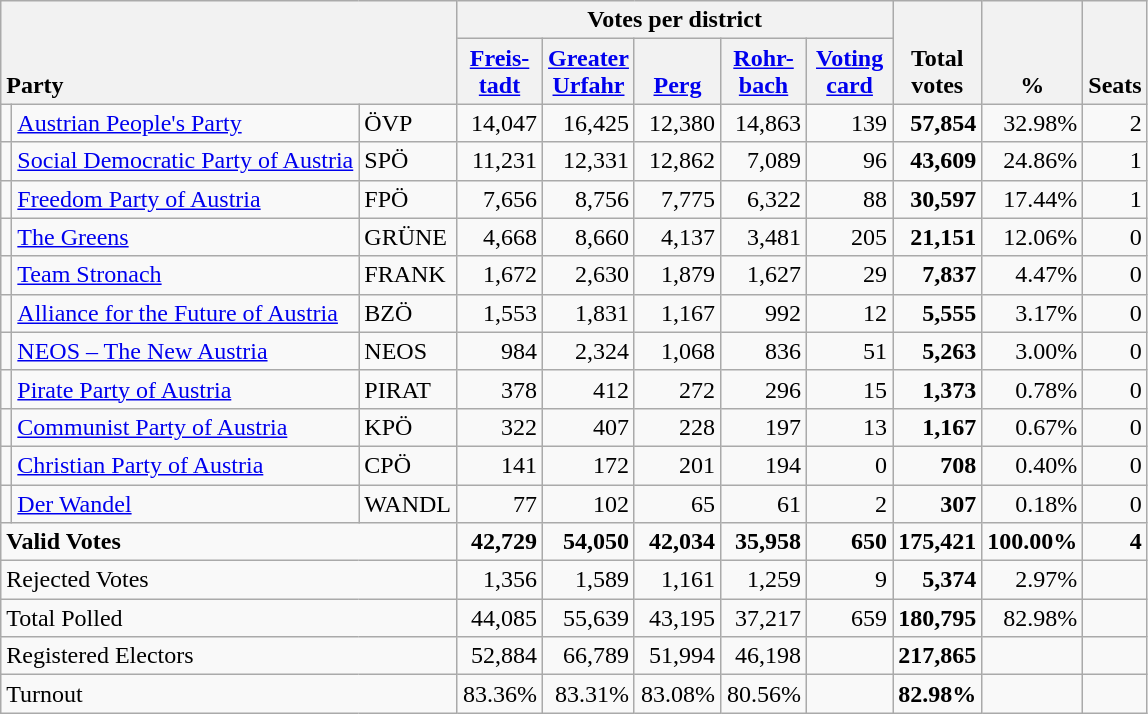<table class="wikitable" border="1" style="text-align:right;">
<tr>
<th style="text-align:left;" valign=bottom rowspan=2 colspan=3>Party</th>
<th colspan=5>Votes per district</th>
<th align=center valign=bottom rowspan=2 width="50">Total<br>votes</th>
<th align=center valign=bottom rowspan=2 width="50">%</th>
<th align=center valign=bottom rowspan=2>Seats</th>
</tr>
<tr>
<th align=center valign=bottom width="50"><a href='#'>Freis-<br>tadt</a></th>
<th align=center valign=bottom width="50"><a href='#'>Greater<br>Urfahr</a></th>
<th align=center valign=bottom width="50"><a href='#'>Perg</a></th>
<th align=center valign=bottom width="50"><a href='#'>Rohr-<br>bach</a></th>
<th align=center valign=bottom width="50"><a href='#'>Voting<br>card</a></th>
</tr>
<tr>
<td></td>
<td align=left><a href='#'>Austrian People's Party</a></td>
<td align=left>ÖVP</td>
<td>14,047</td>
<td>16,425</td>
<td>12,380</td>
<td>14,863</td>
<td>139</td>
<td><strong>57,854</strong></td>
<td>32.98%</td>
<td>2</td>
</tr>
<tr>
<td></td>
<td align=left style="white-space: nowrap;"><a href='#'>Social Democratic Party of Austria</a></td>
<td align=left>SPÖ</td>
<td>11,231</td>
<td>12,331</td>
<td>12,862</td>
<td>7,089</td>
<td>96</td>
<td><strong>43,609</strong></td>
<td>24.86%</td>
<td>1</td>
</tr>
<tr>
<td></td>
<td align=left><a href='#'>Freedom Party of Austria</a></td>
<td align=left>FPÖ</td>
<td>7,656</td>
<td>8,756</td>
<td>7,775</td>
<td>6,322</td>
<td>88</td>
<td><strong>30,597</strong></td>
<td>17.44%</td>
<td>1</td>
</tr>
<tr>
<td></td>
<td align=left><a href='#'>The Greens</a></td>
<td align=left>GRÜNE</td>
<td>4,668</td>
<td>8,660</td>
<td>4,137</td>
<td>3,481</td>
<td>205</td>
<td><strong>21,151</strong></td>
<td>12.06%</td>
<td>0</td>
</tr>
<tr>
<td></td>
<td align=left><a href='#'>Team Stronach</a></td>
<td align=left>FRANK</td>
<td>1,672</td>
<td>2,630</td>
<td>1,879</td>
<td>1,627</td>
<td>29</td>
<td><strong>7,837</strong></td>
<td>4.47%</td>
<td>0</td>
</tr>
<tr>
<td></td>
<td align=left><a href='#'>Alliance for the Future of Austria</a></td>
<td align=left>BZÖ</td>
<td>1,553</td>
<td>1,831</td>
<td>1,167</td>
<td>992</td>
<td>12</td>
<td><strong>5,555</strong></td>
<td>3.17%</td>
<td>0</td>
</tr>
<tr>
<td></td>
<td align=left><a href='#'>NEOS – The New Austria</a></td>
<td align=left>NEOS</td>
<td>984</td>
<td>2,324</td>
<td>1,068</td>
<td>836</td>
<td>51</td>
<td><strong>5,263</strong></td>
<td>3.00%</td>
<td>0</td>
</tr>
<tr>
<td></td>
<td align=left><a href='#'>Pirate Party of Austria</a></td>
<td align=left>PIRAT</td>
<td>378</td>
<td>412</td>
<td>272</td>
<td>296</td>
<td>15</td>
<td><strong>1,373</strong></td>
<td>0.78%</td>
<td>0</td>
</tr>
<tr>
<td></td>
<td align=left><a href='#'>Communist Party of Austria</a></td>
<td align=left>KPÖ</td>
<td>322</td>
<td>407</td>
<td>228</td>
<td>197</td>
<td>13</td>
<td><strong>1,167</strong></td>
<td>0.67%</td>
<td>0</td>
</tr>
<tr>
<td></td>
<td align=left><a href='#'>Christian Party of Austria</a></td>
<td align=left>CPÖ</td>
<td>141</td>
<td>172</td>
<td>201</td>
<td>194</td>
<td>0</td>
<td><strong>708</strong></td>
<td>0.40%</td>
<td>0</td>
</tr>
<tr>
<td></td>
<td align=left><a href='#'>Der Wandel</a></td>
<td align=left>WANDL</td>
<td>77</td>
<td>102</td>
<td>65</td>
<td>61</td>
<td>2</td>
<td><strong>307</strong></td>
<td>0.18%</td>
<td>0</td>
</tr>
<tr style="font-weight:bold">
<td align=left colspan=3>Valid Votes</td>
<td>42,729</td>
<td>54,050</td>
<td>42,034</td>
<td>35,958</td>
<td>650</td>
<td>175,421</td>
<td>100.00%</td>
<td>4</td>
</tr>
<tr>
<td align=left colspan=3>Rejected Votes</td>
<td>1,356</td>
<td>1,589</td>
<td>1,161</td>
<td>1,259</td>
<td>9</td>
<td><strong>5,374</strong></td>
<td>2.97%</td>
<td></td>
</tr>
<tr>
<td align=left colspan=3>Total Polled</td>
<td>44,085</td>
<td>55,639</td>
<td>43,195</td>
<td>37,217</td>
<td>659</td>
<td><strong>180,795</strong></td>
<td>82.98%</td>
<td></td>
</tr>
<tr>
<td align=left colspan=3>Registered Electors</td>
<td>52,884</td>
<td>66,789</td>
<td>51,994</td>
<td>46,198</td>
<td></td>
<td><strong>217,865</strong></td>
<td></td>
<td></td>
</tr>
<tr>
<td align=left colspan=3>Turnout</td>
<td>83.36%</td>
<td>83.31%</td>
<td>83.08%</td>
<td>80.56%</td>
<td></td>
<td><strong>82.98%</strong></td>
<td></td>
<td></td>
</tr>
</table>
